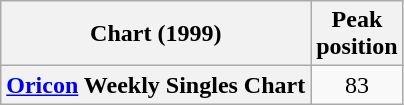<table class="wikitable plainrowheaders" style="text-align:center;">
<tr>
<th>Chart (1999)</th>
<th>Peak<br>position</th>
</tr>
<tr>
<th scope="row"><a href='#'>Oricon</a> Weekly Singles Chart</th>
<td>83</td>
</tr>
</table>
